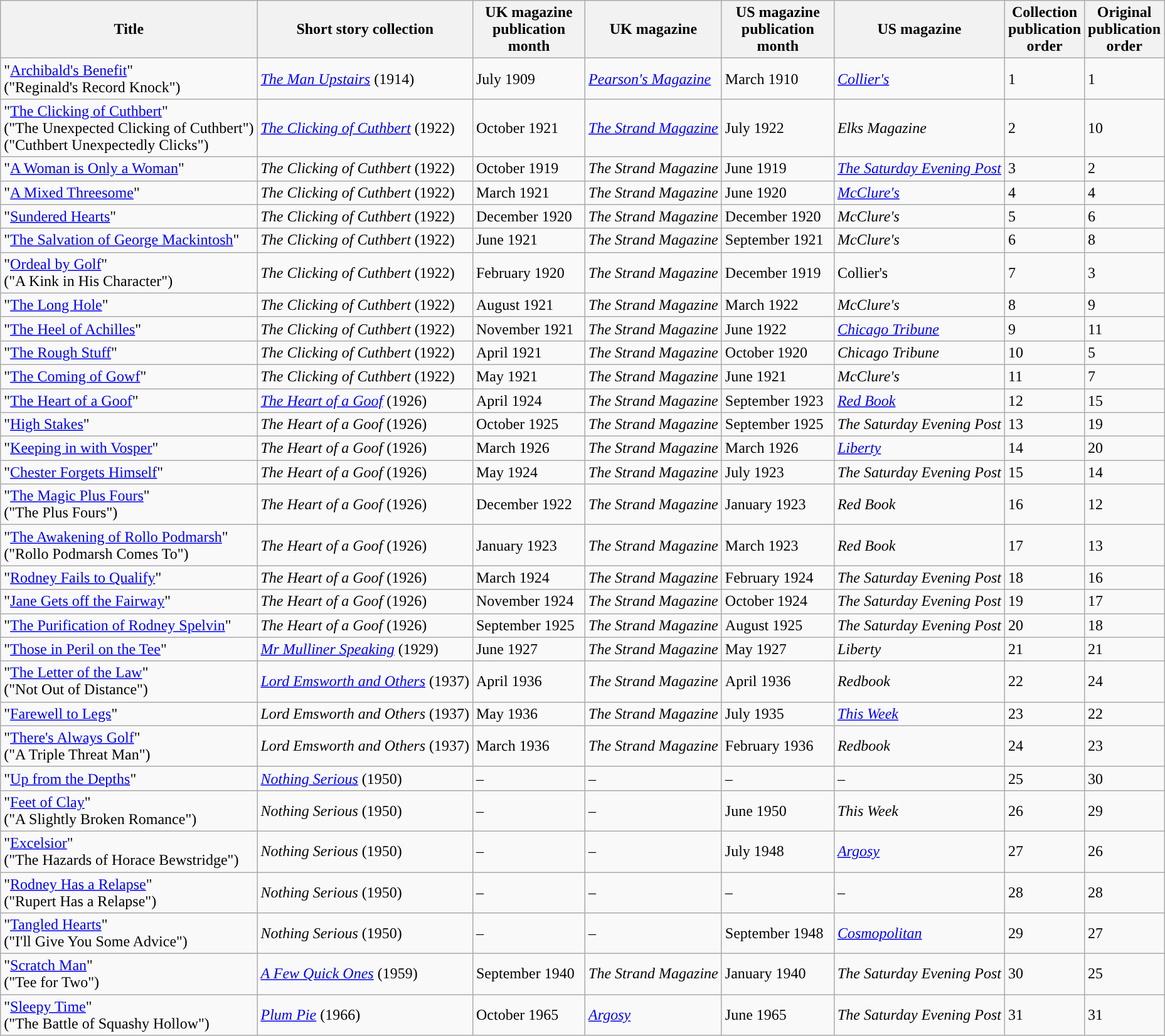<table class="wikitable sortable">
<tr>
<th>Title</th>
<th>Short story collection</th>
<th style="width: 7em;">UK magazine publication month</th>
<th>UK magazine</th>
<th style="width: 7em;">US magazine publication month</th>
<th>US magazine</th>
<th style="width: 1em;">Collection publication order</th>
<th style="width: 1em;">Original publication order</th>
</tr>
<tr>
<td>"<a href='#'>Archibald's Benefit</a>"<br>("Reginald's Record Knock")</td>
<td data-sort-value="1914"><em><a href='#'>The Man Upstairs</a></em> (1914)</td>
<td data-sort-value="1909-07">July 1909</td>
<td><em><a href='#'>Pearson's Magazine</a></em></td>
<td data-sort-value="1910-03">March 1910</td>
<td><em><a href='#'>Collier's</a></em></td>
<td>1</td>
<td>1</td>
</tr>
<tr>
<td>"<a href='#'>The Clicking of Cuthbert</a>"<br>("The Unexpected Clicking of Cuthbert")<br>("Cuthbert Unexpectedly Clicks")</td>
<td data-sort-value="1922"><em><a href='#'>The Clicking of Cuthbert</a></em> (1922)</td>
<td data-sort-value="1921-10">October 1921</td>
<td data-sort-value="Strand"><em><a href='#'>The Strand Magazine</a></em></td>
<td data-sort-value="1922-07">July 1922</td>
<td><em>Elks Magazine</em></td>
<td>2</td>
<td>10</td>
</tr>
<tr>
<td>"<a href='#'>A Woman is Only a Woman</a>"</td>
<td data-sort-value="1922"><em>The Clicking of Cuthbert</em> (1922)</td>
<td data-sort-value="1919-10">October 1919</td>
<td data-sort-value="Strand"><em>The Strand Magazine</em></td>
<td data-sort-value="1919-06">June 1919</td>
<td data-sort-value="Saturday"><em><a href='#'>The Saturday Evening Post</a></em></td>
<td>3</td>
<td>2</td>
</tr>
<tr>
<td>"<a href='#'>A Mixed Threesome</a>"</td>
<td data-sort-value="1922"><em>The Clicking of Cuthbert</em> (1922)</td>
<td data-sort-value="1921-03">March 1921</td>
<td data-sort-value="Strand"><em>The Strand Magazine</em></td>
<td data-sort-value="1920-06">June 1920</td>
<td><em><a href='#'>McClure's</a></em></td>
<td>4</td>
<td>4</td>
</tr>
<tr>
<td>"<a href='#'>Sundered Hearts</a>"</td>
<td data-sort-value="1922"><em>The Clicking of Cuthbert</em> (1922)</td>
<td data-sort-value="1920-12">December 1920</td>
<td data-sort-value="Strand"><em>The Strand Magazine</em></td>
<td data-sort-value="1920-12">December 1920</td>
<td><em>McClure's</em></td>
<td>5</td>
<td>6</td>
</tr>
<tr>
<td>"<a href='#'>The Salvation of George Mackintosh</a>"</td>
<td data-sort-value="1922"><em>The Clicking of Cuthbert</em> (1922)</td>
<td data-sort-value="1921-06">June 1921</td>
<td data-sort-value="Strand"><em>The Strand Magazine</em></td>
<td data-sort-value="1921-09">September 1921</td>
<td><em>McClure's</em></td>
<td>6</td>
<td>8</td>
</tr>
<tr>
<td>"<a href='#'>Ordeal by Golf</a>"<br>("A Kink in His Character")</td>
<td data-sort-value="1922"><em>The Clicking of Cuthbert</em> (1922)</td>
<td data-sort-value="1920-02">February 1920</td>
<td data-sort-value="Strand"><em>The Strand Magazine</em></td>
<td data-sort-value="1919-12">December 1919</td>
<td>Collier's</td>
<td>7</td>
<td>3</td>
</tr>
<tr>
<td>"<a href='#'>The Long Hole</a>"</td>
<td data-sort-value="1922"><em>The Clicking of Cuthbert</em> (1922)</td>
<td data-sort-value="1921-08">August 1921</td>
<td data-sort-value="Strand"><em>The Strand Magazine</em></td>
<td data-sort-value="1922-03">March 1922</td>
<td><em>McClure's</em></td>
<td>8</td>
<td>9</td>
</tr>
<tr>
<td>"<a href='#'>The Heel of Achilles</a>"</td>
<td data-sort-value="1922"><em>The Clicking of Cuthbert</em> (1922)</td>
<td data-sort-value="1921-11">November 1921</td>
<td data-sort-value="Strand"><em>The Strand Magazine</em></td>
<td data-sort-value="1922-06">June 1922</td>
<td><em><a href='#'>Chicago Tribune</a></em></td>
<td>9</td>
<td>11</td>
</tr>
<tr>
<td>"<a href='#'>The Rough Stuff</a>"</td>
<td data-sort-value="1922"><em>The Clicking of Cuthbert</em> (1922)</td>
<td data-sort-value="1921-04">April 1921</td>
<td data-sort-value="Strand"><em>The Strand Magazine</em></td>
<td data-sort-value="1920-10">October 1920</td>
<td><em>Chicago Tribune</em></td>
<td>10</td>
<td>5</td>
</tr>
<tr>
<td>"<a href='#'>The Coming of Gowf</a>"</td>
<td data-sort-value="1922"><em>The Clicking of Cuthbert</em> (1922)</td>
<td data-sort-value="1921-05">May 1921</td>
<td data-sort-value="Strand"><em>The Strand Magazine</em></td>
<td data-sort-value="1921-06">June 1921</td>
<td><em>McClure's</em></td>
<td>11</td>
<td>7</td>
</tr>
<tr>
<td>"<a href='#'>The Heart of a Goof</a>"</td>
<td data-sort-value="1926"><em><a href='#'>The Heart of a Goof</a></em> (1926)</td>
<td data-sort-value="1924-04">April 1924</td>
<td data-sort-value="Strand"><em>The Strand Magazine</em></td>
<td data-sort-value="1923-09">September 1923</td>
<td><em><a href='#'>Red Book</a></em></td>
<td>12</td>
<td>15</td>
</tr>
<tr>
<td>"<a href='#'>High Stakes</a>"</td>
<td data-sort-value="1926"><em>The Heart of a Goof</em> (1926)</td>
<td data-sort-value="1925-10">October 1925</td>
<td data-sort-value="Strand"><em>The Strand Magazine</em></td>
<td data-sort-value="1925-09">September 1925</td>
<td data-sort-value="Saturday"><em>The Saturday Evening Post</em></td>
<td>13</td>
<td>19</td>
</tr>
<tr>
<td>"<a href='#'>Keeping in with Vosper</a>"</td>
<td data-sort-value="1926"><em>The Heart of a Goof</em> (1926)</td>
<td data-sort-value="1926-03">March 1926</td>
<td data-sort-value="Strand"><em>The Strand Magazine</em></td>
<td data-sort-value="1926-03">March 1926</td>
<td><em><a href='#'>Liberty</a></em></td>
<td>14</td>
<td>20</td>
</tr>
<tr>
<td>"<a href='#'>Chester Forgets Himself</a>"</td>
<td data-sort-value="1926"><em>The Heart of a Goof</em> (1926)</td>
<td data-sort-value="1924-05">May 1924</td>
<td data-sort-value="Strand"><em>The Strand Magazine</em></td>
<td data-sort-value="1923-07">July 1923</td>
<td data-sort-value="Saturday"><em>The Saturday Evening Post</em></td>
<td>15</td>
<td>14</td>
</tr>
<tr>
<td>"<a href='#'>The Magic Plus Fours</a>"<br>("The Plus Fours")</td>
<td data-sort-value="1926"><em>The Heart of a Goof</em> (1926)</td>
<td data-sort-value="1922-12">December 1922</td>
<td data-sort-value="Strand"><em>The Strand Magazine</em></td>
<td data-sort-value="1923-01">January 1923</td>
<td><em>Red Book</em></td>
<td>16</td>
<td>12</td>
</tr>
<tr>
<td>"<a href='#'>The Awakening of Rollo Podmarsh</a>"<br>("Rollo Podmarsh Comes To")</td>
<td data-sort-value="1926"><em>The Heart of a Goof</em> (1926)</td>
<td data-sort-value="1923-01">January 1923</td>
<td data-sort-value="Strand"><em>The Strand Magazine</em></td>
<td data-sort-value="1923-03">March 1923</td>
<td><em>Red Book</em></td>
<td>17</td>
<td>13</td>
</tr>
<tr>
<td>"<a href='#'>Rodney Fails to Qualify</a>"</td>
<td data-sort-value="1926"><em>The Heart of a Goof</em> (1926)</td>
<td data-sort-value="1924-03">March 1924</td>
<td data-sort-value="Strand"><em>The Strand Magazine</em></td>
<td data-sort-value="1924-02">February 1924</td>
<td data-sort-value="Saturday"><em>The Saturday Evening Post</em></td>
<td>18</td>
<td>16</td>
</tr>
<tr>
<td>"<a href='#'>Jane Gets off the Fairway</a>"</td>
<td data-sort-value="1926"><em>The Heart of a Goof</em> (1926)</td>
<td data-sort-value="1924-11">November 1924</td>
<td data-sort-value="Strand"><em>The Strand Magazine</em></td>
<td data-sort-value="1924-10">October 1924</td>
<td data-sort-value="Saturday"><em>The Saturday Evening Post</em></td>
<td>19</td>
<td>17</td>
</tr>
<tr>
<td>"<a href='#'>The Purification of Rodney Spelvin</a>"</td>
<td data-sort-value="1926"><em>The Heart of a Goof</em> (1926)</td>
<td data-sort-value="1925-09">September 1925</td>
<td data-sort-value="Strand"><em>The Strand Magazine</em></td>
<td data-sort-value="1925-08">August 1925</td>
<td data-sort-value="Saturday"><em>The Saturday Evening Post</em></td>
<td>20</td>
<td>18</td>
</tr>
<tr>
<td>"<a href='#'>Those in Peril on the Tee</a>"</td>
<td data-sort-value="1929"><em><a href='#'>Mr Mulliner Speaking</a></em> (1929)</td>
<td data-sort-value="1927-06">June 1927</td>
<td data-sort-value="Strand"><em>The Strand Magazine</em></td>
<td data-sort-value="1927-05">May 1927</td>
<td><em>Liberty</em></td>
<td>21</td>
<td>21</td>
</tr>
<tr>
<td>"<a href='#'>The Letter of the Law</a>"<br>("Not Out of Distance")</td>
<td data-sort-value="1937"><em><a href='#'>Lord Emsworth and Others</a></em> (1937)</td>
<td data-sort-value="1936-04">April 1936</td>
<td data-sort-value="Strand"><em>The Strand Magazine</em></td>
<td data-sort-value="1936-04">April 1936</td>
<td><em>Redbook</em></td>
<td>22</td>
<td>24</td>
</tr>
<tr>
<td>"<a href='#'>Farewell to Legs</a>"</td>
<td data-sort-value="1937"><em>Lord Emsworth and Others</em> (1937)</td>
<td data-sort-value="1936-05">May 1936</td>
<td data-sort-value="Strand"><em>The Strand Magazine</em></td>
<td data-sort-value="1935-07">July 1935</td>
<td><em><a href='#'>This Week</a></em></td>
<td>23</td>
<td>22</td>
</tr>
<tr>
<td>"<a href='#'>There's Always Golf</a>"<br>("A Triple Threat Man")</td>
<td data-sort-value="1937"><em>Lord Emsworth and Others</em> (1937)</td>
<td data-sort-value="1936-03">March 1936</td>
<td data-sort-value="Strand"><em>The Strand Magazine</em></td>
<td data-sort-value="1936-02">February 1936</td>
<td><em>Redbook</em></td>
<td>24</td>
<td>23</td>
</tr>
<tr>
<td>"<a href='#'>Up from the Depths</a>"</td>
<td data-sort-value="1950"><em><a href='#'>Nothing Serious</a></em> (1950)</td>
<td data-sort-value="9999">–</td>
<td data-sort-value="zz">–</td>
<td data-sort-value="9999">–</td>
<td data-sort-value="zz">–</td>
<td>25</td>
<td>30</td>
</tr>
<tr>
<td>"<a href='#'>Feet of Clay</a>"<br>("A Slightly Broken Romance")</td>
<td data-sort-value="1950"><em>Nothing Serious</em> (1950)</td>
<td data-sort-value="9999">–</td>
<td data-sort-value="zz">–</td>
<td data-sort-value="1950-06">June 1950</td>
<td><em>This Week</em></td>
<td>26</td>
<td>29</td>
</tr>
<tr>
<td>"<a href='#'>Excelsior</a>"<br>("The Hazards of Horace Bewstridge")</td>
<td data-sort-value="1950"><em>Nothing Serious</em> (1950)</td>
<td data-sort-value="9999">–</td>
<td data-sort-value="zz">–</td>
<td data-sort-value="1948-07">July 1948</td>
<td><em><a href='#'>Argosy</a></em></td>
<td>27</td>
<td>26</td>
</tr>
<tr>
<td>"<a href='#'>Rodney Has a Relapse</a>"<br>("Rupert Has a Relapse")</td>
<td data-sort-value="1950"><em>Nothing Serious</em> (1950)</td>
<td data-sort-value="9999">–</td>
<td data-sort-value="zz">–</td>
<td data-sort-value="9999">–</td>
<td data-sort-value="zz">–</td>
<td>28</td>
<td>28</td>
</tr>
<tr>
<td>"<a href='#'>Tangled Hearts</a>"<br>("I'll Give You Some Advice")</td>
<td data-sort-value="1950"><em>Nothing Serious</em> (1950)</td>
<td data-sort-value="9999">–</td>
<td data-sort-value="zz">–</td>
<td data-sort-value="1948-09">September 1948</td>
<td><em><a href='#'>Cosmopolitan</a></em></td>
<td>29</td>
<td>27</td>
</tr>
<tr>
<td>"<a href='#'>Scratch Man</a>"<br>("Tee for Two")</td>
<td data-sort-value="1959"><em><a href='#'>A Few Quick Ones</a></em> (1959)</td>
<td data-sort-value="1940-09">September 1940</td>
<td data-sort-value="Strand"><em>The Strand Magazine</em></td>
<td data-sort-value="1940-01">January 1940</td>
<td data-sort-value="Saturday"><em>The Saturday Evening Post</em></td>
<td>30</td>
<td>25</td>
</tr>
<tr>
<td>"<a href='#'>Sleepy Time</a>"<br>("The Battle of Squashy Hollow")</td>
<td data-sort-value="1966"><em><a href='#'>Plum Pie</a></em> (1966)</td>
<td data-sort-value="1965-10">October 1965</td>
<td><em><a href='#'>Argosy</a></em></td>
<td data-sort-value="1965-06">June 1965</td>
<td data-sort-value="Saturday"><em>The Saturday Evening Post</em></td>
<td>31</td>
<td>31</td>
</tr>
</table>
